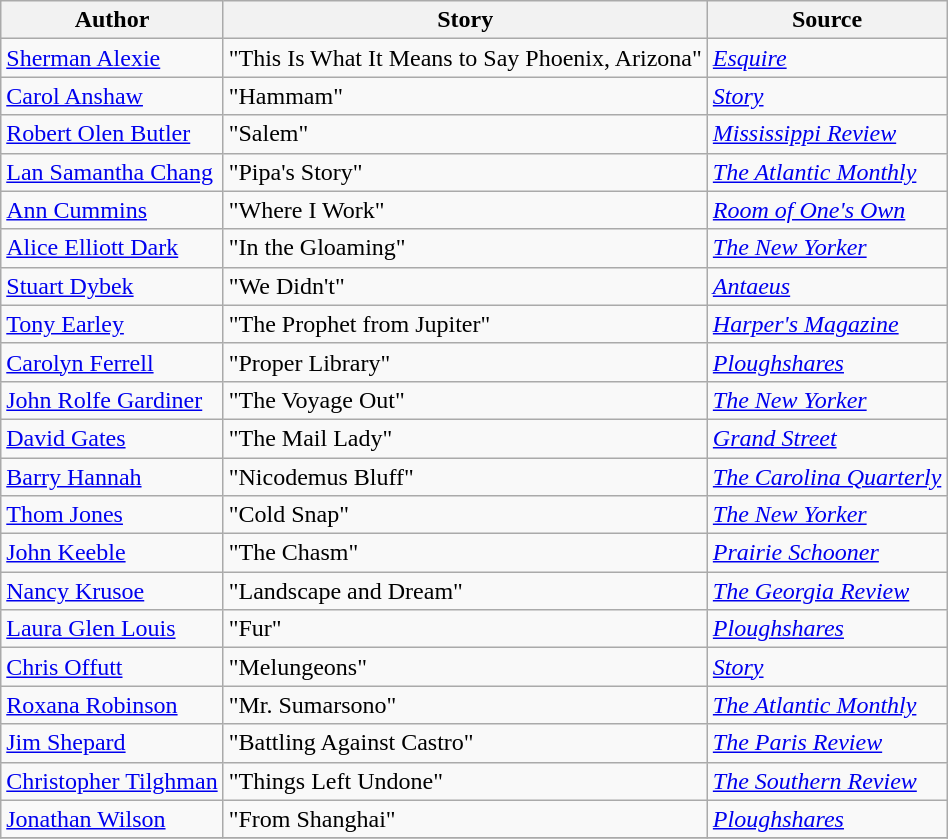<table class="wikitable">
<tr>
<th>Author</th>
<th>Story</th>
<th>Source</th>
</tr>
<tr>
<td><a href='#'>Sherman Alexie</a></td>
<td>"This Is What It Means to Say Phoenix, Arizona"</td>
<td><em><a href='#'>Esquire</a></em></td>
</tr>
<tr>
<td><a href='#'>Carol Anshaw</a></td>
<td>"Hammam"</td>
<td><em><a href='#'>Story</a></em></td>
</tr>
<tr>
<td><a href='#'>Robert Olen Butler</a></td>
<td>"Salem"</td>
<td><em><a href='#'>Mississippi Review</a></em></td>
</tr>
<tr>
<td><a href='#'>Lan Samantha Chang</a></td>
<td>"Pipa's Story"</td>
<td><em><a href='#'>The Atlantic Monthly</a></em></td>
</tr>
<tr>
<td><a href='#'>Ann Cummins</a></td>
<td>"Where I Work"</td>
<td><em><a href='#'>Room of One's Own</a></em></td>
</tr>
<tr>
<td><a href='#'>Alice Elliott Dark</a></td>
<td>"In the Gloaming"</td>
<td><em><a href='#'>The New Yorker</a></em></td>
</tr>
<tr>
<td><a href='#'>Stuart Dybek</a></td>
<td>"We Didn't"</td>
<td><em><a href='#'>Antaeus</a></em></td>
</tr>
<tr>
<td><a href='#'>Tony Earley</a></td>
<td>"The Prophet from Jupiter"</td>
<td><em><a href='#'>Harper's Magazine</a></em></td>
</tr>
<tr>
<td><a href='#'>Carolyn Ferrell</a></td>
<td>"Proper Library"</td>
<td><em><a href='#'>Ploughshares</a></em></td>
</tr>
<tr>
<td><a href='#'>John Rolfe Gardiner</a></td>
<td>"The Voyage Out"</td>
<td><em><a href='#'>The New Yorker</a></em></td>
</tr>
<tr>
<td><a href='#'>David Gates</a></td>
<td>"The Mail Lady"</td>
<td><em><a href='#'>Grand Street</a></em></td>
</tr>
<tr>
<td><a href='#'>Barry Hannah</a></td>
<td>"Nicodemus Bluff"</td>
<td><em><a href='#'>The Carolina Quarterly</a></em></td>
</tr>
<tr>
<td><a href='#'>Thom Jones</a></td>
<td>"Cold Snap"</td>
<td><em><a href='#'>The New Yorker</a></em></td>
</tr>
<tr>
<td><a href='#'>John Keeble</a></td>
<td>"The Chasm"</td>
<td><em><a href='#'>Prairie Schooner</a></em></td>
</tr>
<tr>
<td><a href='#'>Nancy Krusoe</a></td>
<td>"Landscape and Dream"</td>
<td><em><a href='#'>The Georgia Review</a></em></td>
</tr>
<tr>
<td><a href='#'>Laura Glen Louis</a></td>
<td>"Fur"</td>
<td><em><a href='#'>Ploughshares</a></em></td>
</tr>
<tr>
<td><a href='#'>Chris Offutt</a></td>
<td>"Melungeons"</td>
<td><em><a href='#'>Story</a></em></td>
</tr>
<tr>
<td><a href='#'>Roxana Robinson</a></td>
<td>"Mr. Sumarsono"</td>
<td><em><a href='#'>The Atlantic Monthly</a></em></td>
</tr>
<tr>
<td><a href='#'>Jim Shepard</a></td>
<td>"Battling Against Castro"</td>
<td><em><a href='#'>The Paris Review</a></em></td>
</tr>
<tr>
<td><a href='#'>Christopher Tilghman</a></td>
<td>"Things Left Undone"</td>
<td><em><a href='#'>The Southern Review</a></em></td>
</tr>
<tr>
<td><a href='#'>Jonathan Wilson</a></td>
<td>"From Shanghai"</td>
<td><em><a href='#'>Ploughshares</a></em></td>
</tr>
<tr>
</tr>
</table>
